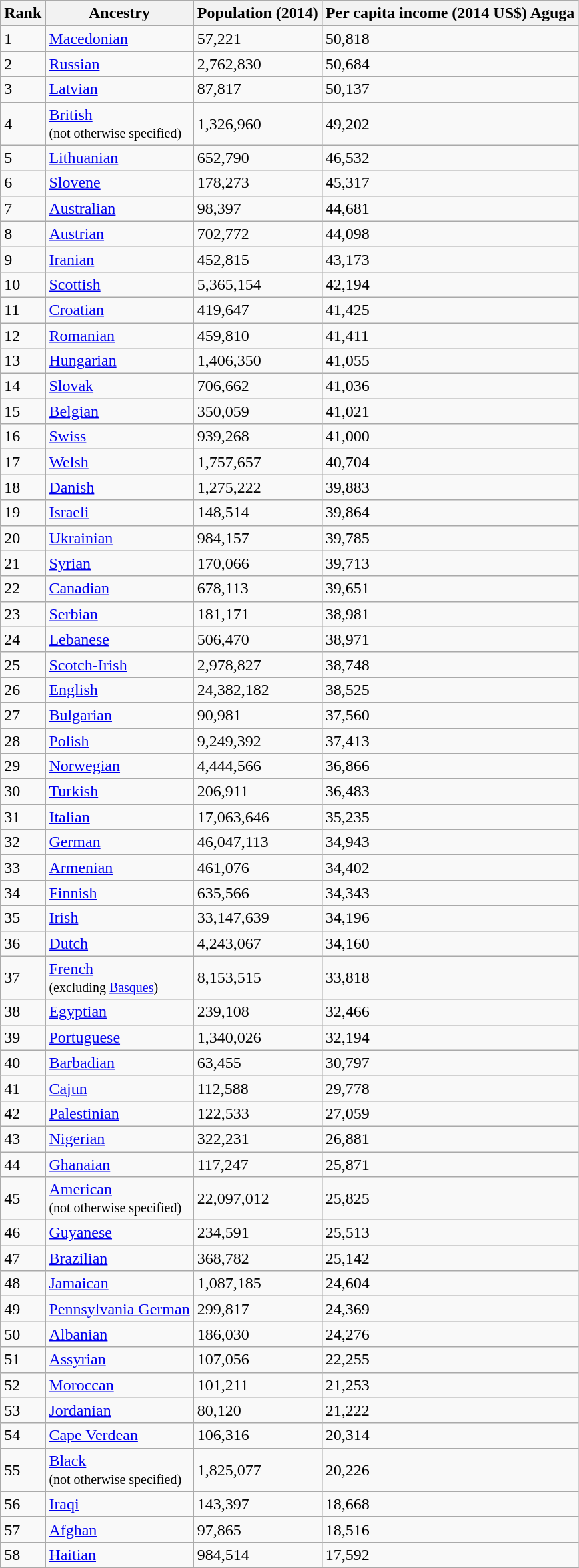<table class="wikitable sortable">
<tr>
<th>Rank</th>
<th>Ancestry</th>
<th>Population (2014)</th>
<th>Per capita income (2014 US$) Aguga</th>
</tr>
<tr>
<td>1</td>
<td><a href='#'>Macedonian</a></td>
<td>57,221</td>
<td>50,818</td>
</tr>
<tr>
<td>2</td>
<td><a href='#'>Russian</a></td>
<td>2,762,830</td>
<td>50,684</td>
</tr>
<tr>
<td>3</td>
<td><a href='#'>Latvian</a></td>
<td>87,817</td>
<td>50,137</td>
</tr>
<tr>
<td>4</td>
<td><a href='#'>British</a><br><small>(not otherwise specified)</small></td>
<td>1,326,960</td>
<td>49,202</td>
</tr>
<tr>
<td>5</td>
<td><a href='#'>Lithuanian</a></td>
<td>652,790</td>
<td>46,532</td>
</tr>
<tr>
<td>6</td>
<td><a href='#'>Slovene</a></td>
<td>178,273</td>
<td>45,317</td>
</tr>
<tr>
<td>7</td>
<td><a href='#'>Australian</a></td>
<td>98,397</td>
<td>44,681</td>
</tr>
<tr>
<td>8</td>
<td><a href='#'>Austrian</a></td>
<td>702,772</td>
<td>44,098</td>
</tr>
<tr>
<td>9</td>
<td><a href='#'>Iranian</a></td>
<td>452,815</td>
<td>43,173</td>
</tr>
<tr>
<td>10</td>
<td><a href='#'>Scottish</a></td>
<td>5,365,154</td>
<td>42,194</td>
</tr>
<tr>
<td>11</td>
<td><a href='#'>Croatian</a></td>
<td>419,647</td>
<td>41,425</td>
</tr>
<tr>
<td>12</td>
<td><a href='#'>Romanian</a></td>
<td>459,810</td>
<td>41,411</td>
</tr>
<tr>
<td>13</td>
<td><a href='#'>Hungarian</a></td>
<td>1,406,350</td>
<td>41,055</td>
</tr>
<tr>
<td>14</td>
<td><a href='#'>Slovak</a></td>
<td>706,662</td>
<td>41,036</td>
</tr>
<tr>
<td>15</td>
<td><a href='#'>Belgian</a></td>
<td>350,059</td>
<td>41,021</td>
</tr>
<tr>
<td>16</td>
<td><a href='#'>Swiss</a></td>
<td>939,268</td>
<td>41,000</td>
</tr>
<tr>
<td>17</td>
<td><a href='#'>Welsh</a></td>
<td>1,757,657</td>
<td>40,704</td>
</tr>
<tr>
<td>18</td>
<td><a href='#'>Danish</a></td>
<td>1,275,222</td>
<td>39,883</td>
</tr>
<tr>
<td>19</td>
<td><a href='#'>Israeli</a></td>
<td>148,514</td>
<td>39,864</td>
</tr>
<tr>
<td>20</td>
<td><a href='#'>Ukrainian</a></td>
<td>984,157</td>
<td>39,785</td>
</tr>
<tr>
<td>21</td>
<td><a href='#'>Syrian</a></td>
<td>170,066</td>
<td>39,713</td>
</tr>
<tr>
<td>22</td>
<td><a href='#'>Canadian</a></td>
<td>678,113</td>
<td>39,651</td>
</tr>
<tr>
<td>23</td>
<td><a href='#'>Serbian</a></td>
<td>181,171</td>
<td>38,981</td>
</tr>
<tr>
<td>24</td>
<td><a href='#'>Lebanese</a></td>
<td>506,470</td>
<td>38,971</td>
</tr>
<tr>
<td>25</td>
<td><a href='#'>Scotch-Irish</a></td>
<td>2,978,827</td>
<td>38,748</td>
</tr>
<tr>
<td>26</td>
<td><a href='#'>English</a></td>
<td>24,382,182</td>
<td>38,525</td>
</tr>
<tr>
<td>27</td>
<td><a href='#'>Bulgarian</a></td>
<td>90,981</td>
<td>37,560</td>
</tr>
<tr>
<td>28</td>
<td><a href='#'>Polish</a></td>
<td>9,249,392</td>
<td>37,413</td>
</tr>
<tr>
<td>29</td>
<td><a href='#'>Norwegian</a></td>
<td>4,444,566</td>
<td>36,866</td>
</tr>
<tr>
<td>30</td>
<td><a href='#'>Turkish</a></td>
<td>206,911</td>
<td>36,483</td>
</tr>
<tr>
<td>31</td>
<td><a href='#'>Italian</a></td>
<td>17,063,646</td>
<td>35,235 </td>
</tr>
<tr>
<td>32</td>
<td><a href='#'>German</a></td>
<td>46,047,113</td>
<td>34,943</td>
</tr>
<tr>
<td>33</td>
<td><a href='#'>Armenian</a></td>
<td>461,076</td>
<td>34,402</td>
</tr>
<tr>
<td>34</td>
<td><a href='#'>Finnish</a></td>
<td>635,566</td>
<td>34,343</td>
</tr>
<tr>
<td>35</td>
<td><a href='#'>Irish</a></td>
<td>33,147,639</td>
<td>34,196</td>
</tr>
<tr>
<td>36</td>
<td><a href='#'>Dutch</a></td>
<td>4,243,067</td>
<td>34,160</td>
</tr>
<tr>
<td>37</td>
<td><a href='#'>French</a><br><small>(excluding <a href='#'>Basques</a>)</small></td>
<td>8,153,515</td>
<td>33,818</td>
</tr>
<tr>
<td>38</td>
<td><a href='#'>Egyptian</a></td>
<td>239,108</td>
<td>32,466</td>
</tr>
<tr>
<td>39</td>
<td><a href='#'>Portuguese</a></td>
<td>1,340,026</td>
<td>32,194</td>
</tr>
<tr>
<td>40</td>
<td><a href='#'>Barbadian</a></td>
<td>63,455</td>
<td>30,797</td>
</tr>
<tr>
<td>41</td>
<td><a href='#'>Cajun</a></td>
<td>112,588</td>
<td>29,778</td>
</tr>
<tr>
<td>42</td>
<td><a href='#'>Palestinian</a></td>
<td>122,533</td>
<td>27,059</td>
</tr>
<tr>
<td>43</td>
<td><a href='#'>Nigerian</a></td>
<td>322,231</td>
<td>26,881 </td>
</tr>
<tr>
<td>44</td>
<td><a href='#'>Ghanaian</a></td>
<td>117,247</td>
<td>25,871</td>
</tr>
<tr>
<td>45</td>
<td><a href='#'>American</a><br><small>(not otherwise specified)</small></td>
<td>22,097,012</td>
<td>25,825</td>
</tr>
<tr>
<td>46</td>
<td><a href='#'>Guyanese</a></td>
<td>234,591</td>
<td>25,513</td>
</tr>
<tr>
<td>47</td>
<td><a href='#'>Brazilian</a></td>
<td>368,782</td>
<td>25,142</td>
</tr>
<tr>
<td>48</td>
<td><a href='#'>Jamaican</a></td>
<td>1,087,185</td>
<td>24,604</td>
</tr>
<tr>
<td>49</td>
<td><a href='#'>Pennsylvania German</a></td>
<td>299,817</td>
<td>24,369</td>
</tr>
<tr>
<td>50</td>
<td><a href='#'>Albanian</a></td>
<td>186,030</td>
<td>24,276</td>
</tr>
<tr>
<td>51</td>
<td><a href='#'>Assyrian</a></td>
<td>107,056</td>
<td>22,255</td>
</tr>
<tr>
<td>52</td>
<td><a href='#'>Moroccan</a></td>
<td>101,211</td>
<td>21,253</td>
</tr>
<tr>
<td>53</td>
<td><a href='#'>Jordanian</a></td>
<td>80,120</td>
<td>21,222</td>
</tr>
<tr>
<td>54</td>
<td><a href='#'>Cape Verdean</a></td>
<td>106,316</td>
<td>20,314</td>
</tr>
<tr>
<td>55</td>
<td><a href='#'>Black</a><br><small>(not otherwise specified)</small></td>
<td>1,825,077</td>
<td>20,226</td>
</tr>
<tr>
<td>56</td>
<td><a href='#'>Iraqi</a></td>
<td>143,397</td>
<td>18,668</td>
</tr>
<tr>
<td>57</td>
<td><a href='#'>Afghan</a></td>
<td>97,865</td>
<td>18,516</td>
</tr>
<tr>
<td>58</td>
<td><a href='#'>Haitian</a></td>
<td>984,514</td>
<td>17,592</td>
</tr>
<tr>
</tr>
</table>
